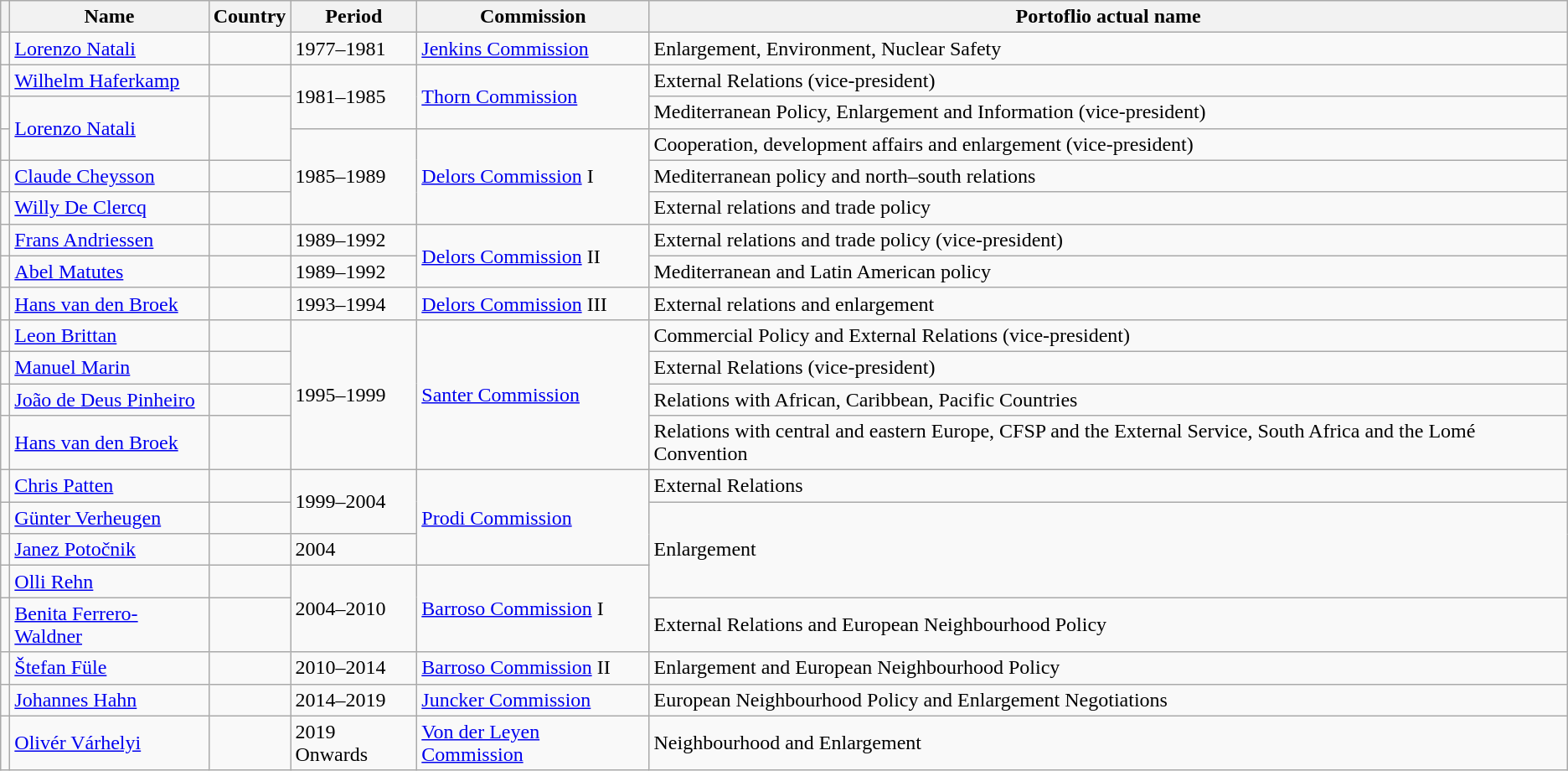<table class="wikitable">
<tr>
<th></th>
<th>Name</th>
<th>Country</th>
<th>Period</th>
<th>Commission</th>
<th>Portoflio actual name</th>
</tr>
<tr>
<td></td>
<td><a href='#'>Lorenzo Natali</a></td>
<td></td>
<td rowspan="2">1977–1981</td>
<td rowspan="2"><a href='#'>Jenkins Commission</a></td>
<td>Enlargement, Environment, Nuclear Safety</td>
</tr>
<tr>
<td rowspan="2"></td>
<td rowspan="2"><a href='#'>Wilhelm Haferkamp</a></td>
<td rowspan="2"></td>
<td rowspan="2">External Relations (vice-president)</td>
</tr>
<tr>
<td rowspan="2">1981–1985</td>
<td rowspan="2"><a href='#'>Thorn Commission</a></td>
</tr>
<tr>
<td></td>
<td rowspan="2"><a href='#'>Lorenzo Natali</a></td>
<td rowspan="2"></td>
<td>Mediterranean Policy, Enlargement and Information (vice-president)</td>
</tr>
<tr>
<td></td>
<td rowspan="3">1985–1989</td>
<td rowspan="3"><a href='#'>Delors Commission</a> I</td>
<td>Cooperation, development affairs and enlargement (vice-president)</td>
</tr>
<tr>
<td></td>
<td><a href='#'>Claude Cheysson</a></td>
<td></td>
<td>Mediterranean policy and north–south relations</td>
</tr>
<tr>
<td></td>
<td><a href='#'>Willy De Clercq</a></td>
<td></td>
<td>External relations and trade policy</td>
</tr>
<tr>
<td></td>
<td><a href='#'>Frans Andriessen</a></td>
<td></td>
<td>1989–1992</td>
<td rowspan="2"><a href='#'>Delors Commission</a> II</td>
<td>External relations and trade policy (vice-president)</td>
</tr>
<tr>
<td></td>
<td><a href='#'>Abel Matutes</a></td>
<td></td>
<td>1989–1992</td>
<td>Mediterranean and Latin American policy</td>
</tr>
<tr>
<td></td>
<td><a href='#'>Hans van den Broek</a></td>
<td></td>
<td>1993–1994</td>
<td><a href='#'>Delors Commission</a> III</td>
<td>External relations and enlargement</td>
</tr>
<tr>
<td></td>
<td><a href='#'>Leon Brittan</a></td>
<td></td>
<td rowspan="4">1995–1999</td>
<td rowspan="4"><a href='#'>Santer Commission</a></td>
<td>Commercial Policy and External Relations (vice-president)</td>
</tr>
<tr>
<td></td>
<td><a href='#'>Manuel Marin</a></td>
<td></td>
<td>External Relations (vice-president)</td>
</tr>
<tr>
<td></td>
<td><a href='#'>João de Deus Pinheiro</a></td>
<td></td>
<td>Relations with African, Caribbean, Pacific Countries</td>
</tr>
<tr>
<td></td>
<td><a href='#'>Hans van den Broek</a></td>
<td></td>
<td>Relations with central and eastern Europe, CFSP and the External Service, South Africa and the Lomé Convention</td>
</tr>
<tr>
<td></td>
<td><a href='#'>Chris Patten</a></td>
<td></td>
<td rowspan="2">1999–2004</td>
<td rowspan="3"><a href='#'>Prodi Commission</a></td>
<td>External Relations</td>
</tr>
<tr>
<td></td>
<td><a href='#'>Günter Verheugen</a></td>
<td></td>
<td rowspan="3">Enlargement</td>
</tr>
<tr>
<td></td>
<td><a href='#'>Janez Potočnik</a></td>
<td></td>
<td>2004</td>
</tr>
<tr>
<td></td>
<td><a href='#'>Olli Rehn</a></td>
<td></td>
<td rowspan="2">2004–2010</td>
<td rowspan="2"><a href='#'>Barroso Commission</a> I</td>
</tr>
<tr>
<td></td>
<td><a href='#'>Benita Ferrero-Waldner</a></td>
<td></td>
<td>External Relations and European Neighbourhood Policy</td>
</tr>
<tr>
<td></td>
<td><a href='#'>Štefan Füle</a></td>
<td></td>
<td>2010–2014</td>
<td><a href='#'>Barroso Commission</a> II</td>
<td>Enlargement and European Neighbourhood Policy</td>
</tr>
<tr>
<td></td>
<td><a href='#'>Johannes Hahn</a></td>
<td></td>
<td>2014–2019</td>
<td><a href='#'>Juncker Commission</a></td>
<td>European Neighbourhood Policy and Enlargement Negotiations</td>
</tr>
<tr>
<td></td>
<td><a href='#'>Olivér Várhelyi</a></td>
<td></td>
<td>2019 Onwards</td>
<td><a href='#'>Von der Leyen Commission</a></td>
<td>Neighbourhood and Enlargement</td>
</tr>
</table>
